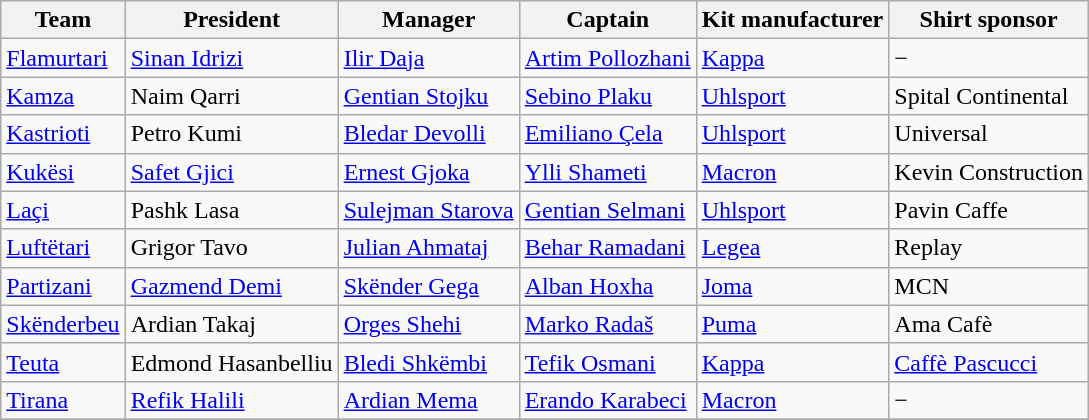<table class="wikitable sortable" style="text-align: left;">
<tr>
<th>Team</th>
<th>President</th>
<th>Manager</th>
<th>Captain</th>
<th>Kit manufacturer</th>
<th>Shirt sponsor</th>
</tr>
<tr>
<td><a href='#'>Flamurtari</a></td>
<td> <a href='#'>Sinan Idrizi</a></td>
<td> <a href='#'>Ilir Daja</a></td>
<td> <a href='#'>Artim Pollozhani</a></td>
<td><a href='#'>Kappa</a></td>
<td>−</td>
</tr>
<tr>
<td><a href='#'>Kamza</a></td>
<td> Naim Qarri</td>
<td> <a href='#'>Gentian Stojku</a></td>
<td> <a href='#'>Sebino Plaku</a></td>
<td><a href='#'>Uhlsport</a></td>
<td>Spital Continental</td>
</tr>
<tr>
<td><a href='#'>Kastrioti</a></td>
<td> Petro Kumi</td>
<td> <a href='#'>Bledar Devolli</a></td>
<td> <a href='#'>Emiliano Çela</a></td>
<td><a href='#'>Uhlsport</a></td>
<td>Universal</td>
</tr>
<tr>
<td><a href='#'>Kukësi</a></td>
<td> <a href='#'>Safet Gjici</a></td>
<td> <a href='#'>Ernest Gjoka</a></td>
<td> <a href='#'>Ylli Shameti</a></td>
<td><a href='#'>Macron</a></td>
<td>Kevin Construction</td>
</tr>
<tr>
<td><a href='#'>Laçi</a></td>
<td> Pashk Lasa</td>
<td> <a href='#'>Sulejman Starova</a></td>
<td> <a href='#'>Gentian Selmani</a></td>
<td><a href='#'>Uhlsport</a></td>
<td>Pavin Caffe</td>
</tr>
<tr>
<td><a href='#'>Luftëtari</a></td>
<td> Grigor Tavo</td>
<td> <a href='#'>Julian Ahmataj</a></td>
<td> <a href='#'>Behar Ramadani</a></td>
<td><a href='#'>Legea</a></td>
<td>Replay</td>
</tr>
<tr>
<td><a href='#'>Partizani</a></td>
<td> <a href='#'>Gazmend Demi</a></td>
<td> <a href='#'>Skënder Gega</a></td>
<td> <a href='#'>Alban Hoxha</a></td>
<td><a href='#'>Joma</a></td>
<td>MCN</td>
</tr>
<tr>
<td><a href='#'>Skënderbeu</a></td>
<td> Ardian Takaj</td>
<td> <a href='#'>Orges Shehi</a></td>
<td> <a href='#'>Marko Radaš</a></td>
<td><a href='#'>Puma</a></td>
<td>Ama Cafè</td>
</tr>
<tr>
<td><a href='#'>Teuta</a></td>
<td> Edmond Hasanbelliu</td>
<td> <a href='#'>Bledi Shkëmbi</a></td>
<td> <a href='#'>Tefik Osmani</a></td>
<td><a href='#'>Kappa</a></td>
<td><a href='#'>Caffè Pascucci</a></td>
</tr>
<tr>
<td><a href='#'>Tirana</a></td>
<td> <a href='#'>Refik Halili</a></td>
<td> <a href='#'>Ardian Mema</a></td>
<td> <a href='#'>Erando Karabeci</a></td>
<td><a href='#'>Macron</a></td>
<td>−</td>
</tr>
<tr>
</tr>
</table>
